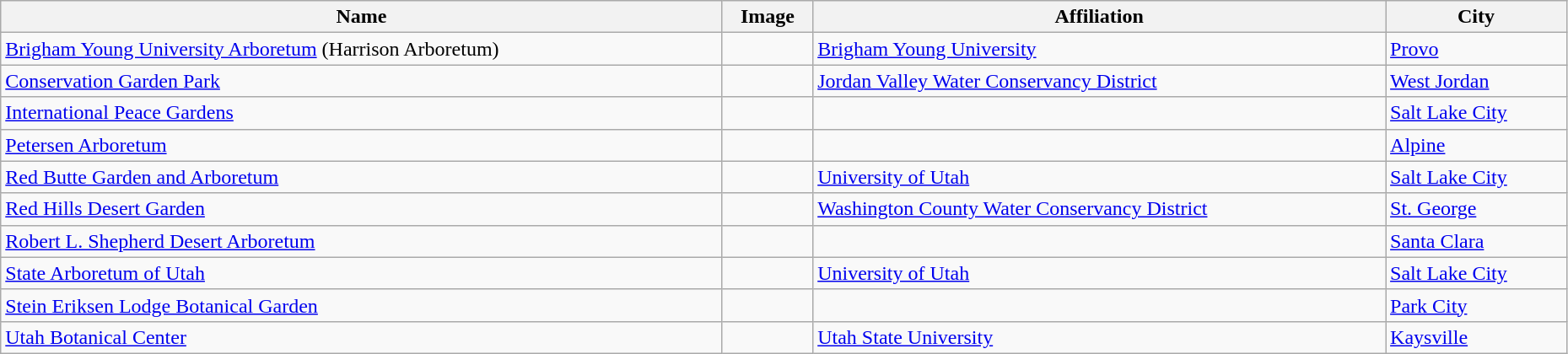<table class="wikitable" style="width:98%">
<tr>
<th>Name</th>
<th>Image</th>
<th>Affiliation</th>
<th>City</th>
</tr>
<tr>
<td><a href='#'>Brigham Young University Arboretum</a> (Harrison Arboretum)</td>
<td></td>
<td><a href='#'>Brigham Young University</a></td>
<td><a href='#'>Provo</a></td>
</tr>
<tr>
<td><a href='#'>Conservation Garden Park</a></td>
<td></td>
<td><a href='#'>Jordan Valley Water Conservancy District</a></td>
<td><a href='#'>West Jordan</a></td>
</tr>
<tr>
<td><a href='#'>International Peace Gardens</a></td>
<td></td>
<td></td>
<td><a href='#'>Salt Lake City</a></td>
</tr>
<tr>
<td><a href='#'>Petersen Arboretum</a></td>
<td></td>
<td></td>
<td><a href='#'>Alpine</a></td>
</tr>
<tr>
<td><a href='#'>Red Butte Garden and Arboretum</a></td>
<td></td>
<td><a href='#'>University of Utah</a></td>
<td><a href='#'>Salt Lake City</a></td>
</tr>
<tr>
<td><a href='#'>Red Hills Desert Garden</a></td>
<td></td>
<td><a href='#'>Washington County Water Conservancy District</a></td>
<td><a href='#'>St. George</a></td>
</tr>
<tr>
<td><a href='#'>Robert L. Shepherd Desert Arboretum</a></td>
<td></td>
<td></td>
<td><a href='#'>Santa Clara</a></td>
</tr>
<tr>
<td><a href='#'>State Arboretum of Utah</a></td>
<td></td>
<td><a href='#'>University of Utah</a></td>
<td><a href='#'>Salt Lake City</a></td>
</tr>
<tr>
<td><a href='#'>Stein Eriksen Lodge Botanical Garden</a></td>
<td></td>
<td></td>
<td><a href='#'>Park City</a></td>
</tr>
<tr>
<td><a href='#'>Utah Botanical Center</a></td>
<td></td>
<td><a href='#'>Utah State University</a></td>
<td><a href='#'>Kaysville</a></td>
</tr>
</table>
